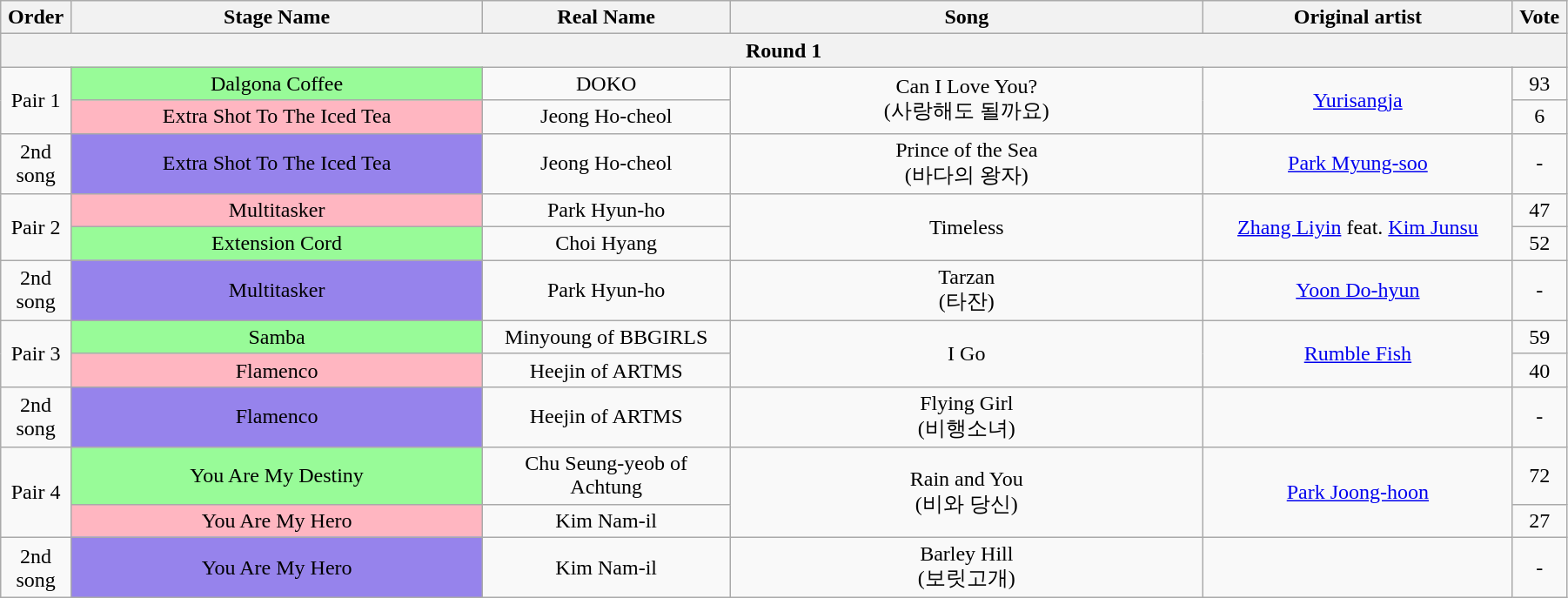<table class="wikitable" style="text-align:center; width:95%;">
<tr>
<th style="width:1%;">Order</th>
<th style="width:20%;">Stage Name</th>
<th style="width:12%;">Real Name</th>
<th style="width:23%;">Song</th>
<th style="width:15%;">Original artist</th>
<th style="width:1%;">Vote</th>
</tr>
<tr>
<th colspan=6>Round 1</th>
</tr>
<tr>
<td rowspan=2>Pair 1</td>
<td bgcolor="palegreen">Dalgona Coffee</td>
<td>DOKO</td>
<td rowspan=2>Can I Love You?<br>(사랑해도 될까요)</td>
<td rowspan=2><a href='#'>Yurisangja</a></td>
<td>93</td>
</tr>
<tr>
<td bgcolor="lightpink">Extra Shot To The Iced Tea</td>
<td>Jeong Ho-cheol</td>
<td>6</td>
</tr>
<tr>
<td>2nd song</td>
<td bgcolor="#9683EC">Extra Shot To The Iced Tea</td>
<td>Jeong Ho-cheol</td>
<td>Prince of the Sea<br>(바다의 왕자)</td>
<td><a href='#'>Park Myung-soo</a></td>
<td>-</td>
</tr>
<tr>
<td rowspan=2>Pair 2</td>
<td bgcolor="lightpink">Multitasker</td>
<td>Park Hyun-ho</td>
<td rowspan=2>Timeless</td>
<td rowspan=2><a href='#'>Zhang Liyin</a> feat. <a href='#'>Kim Junsu</a></td>
<td>47</td>
</tr>
<tr>
<td bgcolor="palegreen">Extension Cord</td>
<td>Choi Hyang</td>
<td>52</td>
</tr>
<tr>
<td>2nd song</td>
<td bgcolor="#9683EC">Multitasker</td>
<td>Park Hyun-ho</td>
<td>Tarzan<br>(타잔)</td>
<td><a href='#'>Yoon Do-hyun</a></td>
<td>-</td>
</tr>
<tr>
<td rowspan=2>Pair 3</td>
<td bgcolor="palegreen">Samba</td>
<td>Minyoung of BBGIRLS</td>
<td rowspan=2>I Go</td>
<td rowspan=2><a href='#'>Rumble Fish</a></td>
<td>59</td>
</tr>
<tr>
<td bgcolor="lightpink">Flamenco</td>
<td>Heejin of ARTMS</td>
<td>40</td>
</tr>
<tr>
<td>2nd song</td>
<td bgcolor="#9683EC">Flamenco</td>
<td>Heejin of ARTMS</td>
<td>Flying Girl<br>(비행소녀)</td>
<td></td>
<td>-</td>
</tr>
<tr>
<td rowspan=2>Pair 4</td>
<td bgcolor="palegreen">You Are My Destiny</td>
<td>Chu Seung-yeob of Achtung</td>
<td rowspan=2>Rain and You<br>(비와 당신)</td>
<td rowspan=2><a href='#'>Park Joong-hoon</a></td>
<td>72</td>
</tr>
<tr>
<td bgcolor="lightpink">You Are My Hero</td>
<td>Kim Nam-il</td>
<td>27</td>
</tr>
<tr>
<td>2nd song</td>
<td bgcolor="#9683EC">You Are My Hero</td>
<td>Kim Nam-il</td>
<td>Barley Hill<br>(보릿고개)</td>
<td></td>
<td>-</td>
</tr>
</table>
